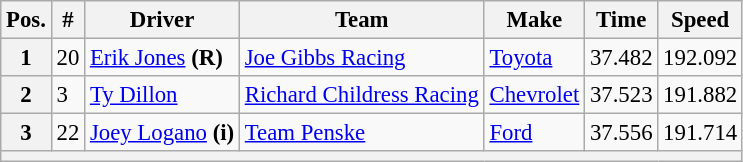<table class="wikitable" style="font-size:95%">
<tr>
<th>Pos.</th>
<th>#</th>
<th>Driver</th>
<th>Team</th>
<th>Make</th>
<th>Time</th>
<th>Speed</th>
</tr>
<tr>
<th>1</th>
<td>20</td>
<td><a href='#'>Erik Jones</a> <strong>(R)</strong></td>
<td><a href='#'>Joe Gibbs Racing</a></td>
<td><a href='#'>Toyota</a></td>
<td>37.482</td>
<td>192.092</td>
</tr>
<tr>
<th>2</th>
<td>3</td>
<td><a href='#'>Ty Dillon</a></td>
<td><a href='#'>Richard Childress Racing</a></td>
<td><a href='#'>Chevrolet</a></td>
<td>37.523</td>
<td>191.882</td>
</tr>
<tr>
<th>3</th>
<td>22</td>
<td><a href='#'>Joey Logano</a> <strong>(i)</strong></td>
<td><a href='#'>Team Penske</a></td>
<td><a href='#'>Ford</a></td>
<td>37.556</td>
<td>191.714</td>
</tr>
<tr>
<th colspan="7"></th>
</tr>
</table>
